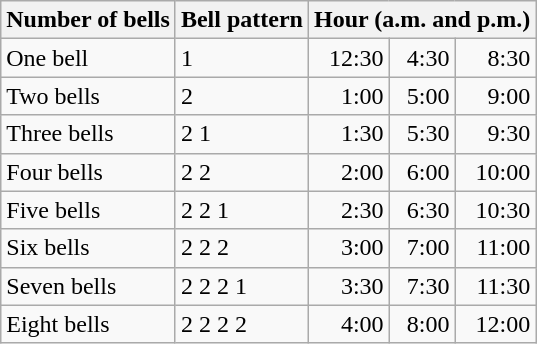<table class="wikitable">
<tr>
<th>Number of bells</th>
<th>Bell pattern</th>
<th colspan = 3 align=center>Hour (a.m. and p.m.)</th>
</tr>
<tr>
<td>One bell</td>
<td align="left">1</td>
<td align="right">12:30</td>
<td align="right">4:30</td>
<td align="right">8:30</td>
</tr>
<tr>
<td>Two bells</td>
<td align="left">2</td>
<td align="right">1:00</td>
<td align="right">5:00</td>
<td align="right">9:00</td>
</tr>
<tr>
<td>Three bells</td>
<td align="left">2 1</td>
<td align="right">1:30</td>
<td align="right">5:30</td>
<td align="right">9:30</td>
</tr>
<tr>
<td>Four bells</td>
<td align="left">2 2</td>
<td align="right">2:00</td>
<td align="right">6:00</td>
<td align="right">10:00</td>
</tr>
<tr>
<td>Five bells</td>
<td align="left">2 2 1</td>
<td align="right">2:30</td>
<td align="right">6:30</td>
<td align="right">10:30</td>
</tr>
<tr>
<td>Six bells</td>
<td align="left">2 2 2</td>
<td align="right">3:00</td>
<td align="right">7:00</td>
<td align="right">11:00</td>
</tr>
<tr>
<td>Seven bells</td>
<td align="left">2 2 2 1</td>
<td align="right">3:30</td>
<td align="right">7:30</td>
<td align="right">11:30</td>
</tr>
<tr>
<td>Eight bells</td>
<td align="left">2 2 2 2</td>
<td align="right">4:00</td>
<td align="right">8:00</td>
<td align="right">12:00</td>
</tr>
</table>
